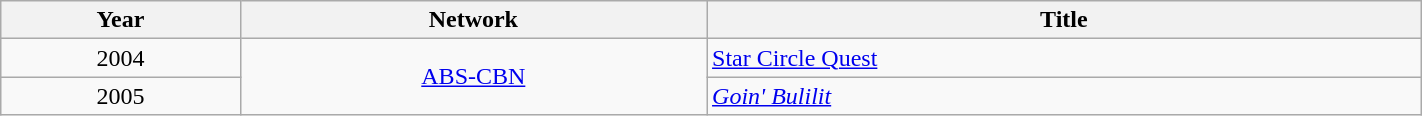<table class="wikitable" width=75% align=center>
<tr>
<th>Year</th>
<th>Network</th>
<th>Title</th>
</tr>
<tr>
<td align=center>2004</td>
<td align=center rowspan=2><a href='#'>ABS-CBN</a></td>
<td><a href='#'>Star Circle Quest</a></td>
</tr>
<tr>
<td align=center>2005</td>
<td><em><a href='#'>Goin' Bulilit</a></em></td>
</tr>
</table>
